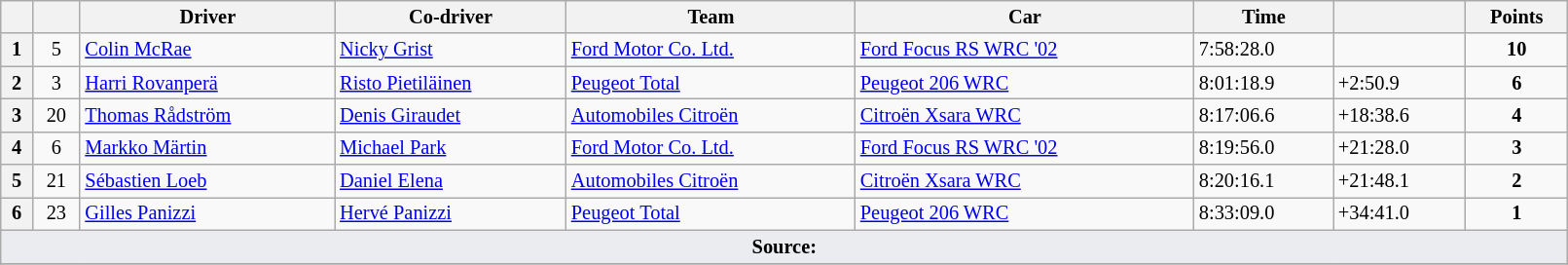<table class="wikitable" width=85% style="font-size: 85%;">
<tr>
<th></th>
<th></th>
<th>Driver</th>
<th>Co-driver</th>
<th>Team</th>
<th>Car</th>
<th>Time</th>
<th></th>
<th>Points</th>
</tr>
<tr>
<th>1</th>
<td align="center">5</td>
<td> <a href='#'>Colin McRae</a></td>
<td> <a href='#'>Nicky Grist</a></td>
<td> <a href='#'>Ford Motor Co. Ltd.</a></td>
<td><a href='#'>Ford Focus RS WRC '02</a></td>
<td>7:58:28.0</td>
<td></td>
<td align="center"><strong>10</strong></td>
</tr>
<tr>
<th>2</th>
<td align="center">3</td>
<td> <a href='#'>Harri Rovanperä</a></td>
<td> <a href='#'>Risto Pietiläinen</a></td>
<td> <a href='#'>Peugeot Total</a></td>
<td><a href='#'>Peugeot 206 WRC</a></td>
<td>8:01:18.9</td>
<td>+2:50.9</td>
<td align="center"><strong>6</strong></td>
</tr>
<tr>
<th>3</th>
<td align="center">20</td>
<td> <a href='#'>Thomas Rådström</a></td>
<td> <a href='#'>Denis Giraudet</a></td>
<td> <a href='#'>Automobiles Citroën</a></td>
<td><a href='#'>Citroën Xsara WRC</a></td>
<td>8:17:06.6</td>
<td>+18:38.6</td>
<td align="center"><strong>4</strong></td>
</tr>
<tr>
<th>4</th>
<td align="center">6</td>
<td> <a href='#'>Markko Märtin</a></td>
<td> <a href='#'>Michael Park</a></td>
<td> <a href='#'>Ford Motor Co. Ltd.</a></td>
<td><a href='#'>Ford Focus RS WRC '02</a></td>
<td>8:19:56.0</td>
<td>+21:28.0</td>
<td align="center"><strong>3</strong></td>
</tr>
<tr>
<th>5</th>
<td align="center">21</td>
<td> <a href='#'>Sébastien Loeb</a></td>
<td> <a href='#'>Daniel Elena</a></td>
<td> <a href='#'>Automobiles Citroën</a></td>
<td><a href='#'>Citroën Xsara WRC</a></td>
<td>8:20:16.1</td>
<td>+21:48.1</td>
<td align="center"><strong>2</strong></td>
</tr>
<tr>
<th>6</th>
<td align="center">23</td>
<td> <a href='#'>Gilles Panizzi</a></td>
<td> <a href='#'>Hervé Panizzi</a></td>
<td> <a href='#'>Peugeot Total</a></td>
<td><a href='#'>Peugeot 206 WRC</a></td>
<td>8:33:09.0</td>
<td>+34:41.0</td>
<td align="center"><strong>1</strong></td>
</tr>
<tr>
<td style="background-color:#EAECF0; text-align:center" colspan="9"><strong>Source:</strong></td>
</tr>
<tr>
</tr>
</table>
